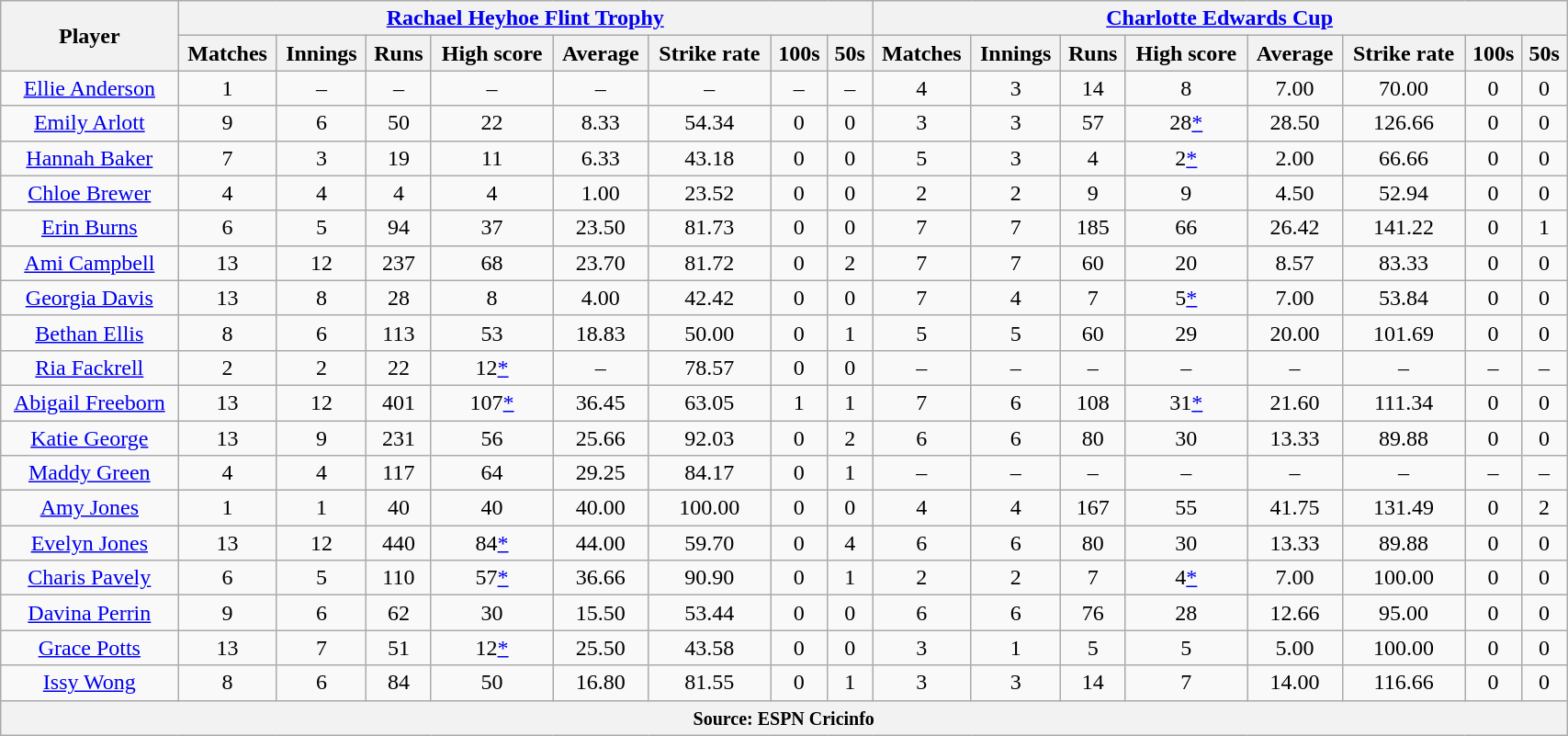<table class="wikitable" style="text-align:center; width:90%;">
<tr>
<th rowspan=2>Player</th>
<th colspan=8><a href='#'>Rachael Heyhoe Flint Trophy</a></th>
<th colspan=8><a href='#'>Charlotte Edwards Cup</a></th>
</tr>
<tr>
<th>Matches</th>
<th>Innings</th>
<th>Runs</th>
<th>High score</th>
<th>Average</th>
<th>Strike rate</th>
<th>100s</th>
<th>50s</th>
<th>Matches</th>
<th>Innings</th>
<th>Runs</th>
<th>High score</th>
<th>Average</th>
<th>Strike rate</th>
<th>100s</th>
<th>50s</th>
</tr>
<tr>
<td><a href='#'>Ellie Anderson</a></td>
<td>1</td>
<td>–</td>
<td>–</td>
<td>–</td>
<td>–</td>
<td>–</td>
<td>–</td>
<td>–</td>
<td>4</td>
<td>3</td>
<td>14</td>
<td>8</td>
<td>7.00</td>
<td>70.00</td>
<td>0</td>
<td>0</td>
</tr>
<tr>
<td><a href='#'>Emily Arlott</a></td>
<td>9</td>
<td>6</td>
<td>50</td>
<td>22</td>
<td>8.33</td>
<td>54.34</td>
<td>0</td>
<td>0</td>
<td>3</td>
<td>3</td>
<td>57</td>
<td>28<a href='#'>*</a></td>
<td>28.50</td>
<td>126.66</td>
<td>0</td>
<td>0</td>
</tr>
<tr>
<td><a href='#'>Hannah Baker</a></td>
<td>7</td>
<td>3</td>
<td>19</td>
<td>11</td>
<td>6.33</td>
<td>43.18</td>
<td>0</td>
<td>0</td>
<td>5</td>
<td>3</td>
<td>4</td>
<td>2<a href='#'>*</a></td>
<td>2.00</td>
<td>66.66</td>
<td>0</td>
<td>0</td>
</tr>
<tr>
<td><a href='#'>Chloe Brewer</a></td>
<td>4</td>
<td>4</td>
<td>4</td>
<td>4</td>
<td>1.00</td>
<td>23.52</td>
<td>0</td>
<td>0</td>
<td>2</td>
<td>2</td>
<td>9</td>
<td>9</td>
<td>4.50</td>
<td>52.94</td>
<td>0</td>
<td>0</td>
</tr>
<tr>
<td><a href='#'>Erin Burns</a></td>
<td>6</td>
<td>5</td>
<td>94</td>
<td>37</td>
<td>23.50</td>
<td>81.73</td>
<td>0</td>
<td>0</td>
<td>7</td>
<td>7</td>
<td>185</td>
<td>66</td>
<td>26.42</td>
<td>141.22</td>
<td>0</td>
<td>1</td>
</tr>
<tr>
<td><a href='#'>Ami Campbell</a></td>
<td>13</td>
<td>12</td>
<td>237</td>
<td>68</td>
<td>23.70</td>
<td>81.72</td>
<td>0</td>
<td>2</td>
<td>7</td>
<td>7</td>
<td>60</td>
<td>20</td>
<td>8.57</td>
<td>83.33</td>
<td>0</td>
<td>0</td>
</tr>
<tr>
<td><a href='#'>Georgia Davis</a></td>
<td>13</td>
<td>8</td>
<td>28</td>
<td>8</td>
<td>4.00</td>
<td>42.42</td>
<td>0</td>
<td>0</td>
<td>7</td>
<td>4</td>
<td>7</td>
<td>5<a href='#'>*</a></td>
<td>7.00</td>
<td>53.84</td>
<td>0</td>
<td>0</td>
</tr>
<tr>
<td><a href='#'>Bethan Ellis</a></td>
<td>8</td>
<td>6</td>
<td>113</td>
<td>53</td>
<td>18.83</td>
<td>50.00</td>
<td>0</td>
<td>1</td>
<td>5</td>
<td>5</td>
<td>60</td>
<td>29</td>
<td>20.00</td>
<td>101.69</td>
<td>0</td>
<td>0</td>
</tr>
<tr>
<td><a href='#'>Ria Fackrell</a></td>
<td>2</td>
<td>2</td>
<td>22</td>
<td>12<a href='#'>*</a></td>
<td>–</td>
<td>78.57</td>
<td>0</td>
<td>0</td>
<td>–</td>
<td>–</td>
<td>–</td>
<td>–</td>
<td>–</td>
<td>–</td>
<td>–</td>
<td>–</td>
</tr>
<tr>
<td><a href='#'>Abigail Freeborn</a></td>
<td>13</td>
<td>12</td>
<td>401</td>
<td>107<a href='#'>*</a></td>
<td>36.45</td>
<td>63.05</td>
<td>1</td>
<td>1</td>
<td>7</td>
<td>6</td>
<td>108</td>
<td>31<a href='#'>*</a></td>
<td>21.60</td>
<td>111.34</td>
<td>0</td>
<td>0</td>
</tr>
<tr>
<td><a href='#'>Katie George</a></td>
<td>13</td>
<td>9</td>
<td>231</td>
<td>56</td>
<td>25.66</td>
<td>92.03</td>
<td>0</td>
<td>2</td>
<td>6</td>
<td>6</td>
<td>80</td>
<td>30</td>
<td>13.33</td>
<td>89.88</td>
<td>0</td>
<td>0</td>
</tr>
<tr>
<td><a href='#'>Maddy Green</a></td>
<td>4</td>
<td>4</td>
<td>117</td>
<td>64</td>
<td>29.25</td>
<td>84.17</td>
<td>0</td>
<td>1</td>
<td>–</td>
<td>–</td>
<td>–</td>
<td>–</td>
<td>–</td>
<td>–</td>
<td>–</td>
<td>–</td>
</tr>
<tr>
<td><a href='#'>Amy Jones</a></td>
<td>1</td>
<td>1</td>
<td>40</td>
<td>40</td>
<td>40.00</td>
<td>100.00</td>
<td>0</td>
<td>0</td>
<td>4</td>
<td>4</td>
<td>167</td>
<td>55</td>
<td>41.75</td>
<td>131.49</td>
<td>0</td>
<td>2</td>
</tr>
<tr>
<td><a href='#'>Evelyn Jones</a></td>
<td>13</td>
<td>12</td>
<td>440</td>
<td>84<a href='#'>*</a></td>
<td>44.00</td>
<td>59.70</td>
<td>0</td>
<td>4</td>
<td>6</td>
<td>6</td>
<td>80</td>
<td>30</td>
<td>13.33</td>
<td>89.88</td>
<td>0</td>
<td>0</td>
</tr>
<tr>
<td><a href='#'>Charis Pavely</a></td>
<td>6</td>
<td>5</td>
<td>110</td>
<td>57<a href='#'>*</a></td>
<td>36.66</td>
<td>90.90</td>
<td>0</td>
<td>1</td>
<td>2</td>
<td>2</td>
<td>7</td>
<td>4<a href='#'>*</a></td>
<td>7.00</td>
<td>100.00</td>
<td>0</td>
<td>0</td>
</tr>
<tr>
<td><a href='#'>Davina Perrin</a></td>
<td>9</td>
<td>6</td>
<td>62</td>
<td>30</td>
<td>15.50</td>
<td>53.44</td>
<td>0</td>
<td>0</td>
<td>6</td>
<td>6</td>
<td>76</td>
<td>28</td>
<td>12.66</td>
<td>95.00</td>
<td>0</td>
<td>0</td>
</tr>
<tr>
<td><a href='#'>Grace Potts</a></td>
<td>13</td>
<td>7</td>
<td>51</td>
<td>12<a href='#'>*</a></td>
<td>25.50</td>
<td>43.58</td>
<td>0</td>
<td>0</td>
<td>3</td>
<td>1</td>
<td>5</td>
<td>5</td>
<td>5.00</td>
<td>100.00</td>
<td>0</td>
<td>0</td>
</tr>
<tr>
<td><a href='#'>Issy Wong</a></td>
<td>8</td>
<td>6</td>
<td>84</td>
<td>50</td>
<td>16.80</td>
<td>81.55</td>
<td>0</td>
<td>1</td>
<td>3</td>
<td>3</td>
<td>14</td>
<td>7</td>
<td>14.00</td>
<td>116.66</td>
<td>0</td>
<td>0</td>
</tr>
<tr>
<th colspan="17"><small>Source: ESPN Cricinfo</small></th>
</tr>
</table>
